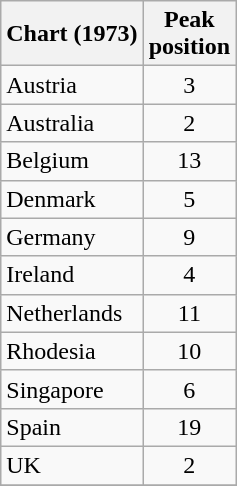<table class="wikitable sortable">
<tr>
<th>Chart (1973)</th>
<th>Peak<br>position</th>
</tr>
<tr>
<td>Austria</td>
<td style="text-align:center;">3</td>
</tr>
<tr>
<td>Australia</td>
<td style="text-align:center;">2</td>
</tr>
<tr>
<td>Belgium</td>
<td style="text-align:center;">13</td>
</tr>
<tr>
<td>Denmark</td>
<td style="text-align:center;">5</td>
</tr>
<tr>
<td>Germany</td>
<td style="text-align:center;">9</td>
</tr>
<tr>
<td>Ireland</td>
<td style="text-align:center;">4</td>
</tr>
<tr>
<td>Netherlands</td>
<td style="text-align:center;">11</td>
</tr>
<tr>
<td>Rhodesia</td>
<td style="text-align:center;">10</td>
</tr>
<tr>
<td>Singapore</td>
<td style="text-align:center;">6</td>
</tr>
<tr>
<td>Spain</td>
<td style="text-align:center;">19</td>
</tr>
<tr>
<td>UK</td>
<td style="text-align:center;">2</td>
</tr>
<tr>
</tr>
</table>
